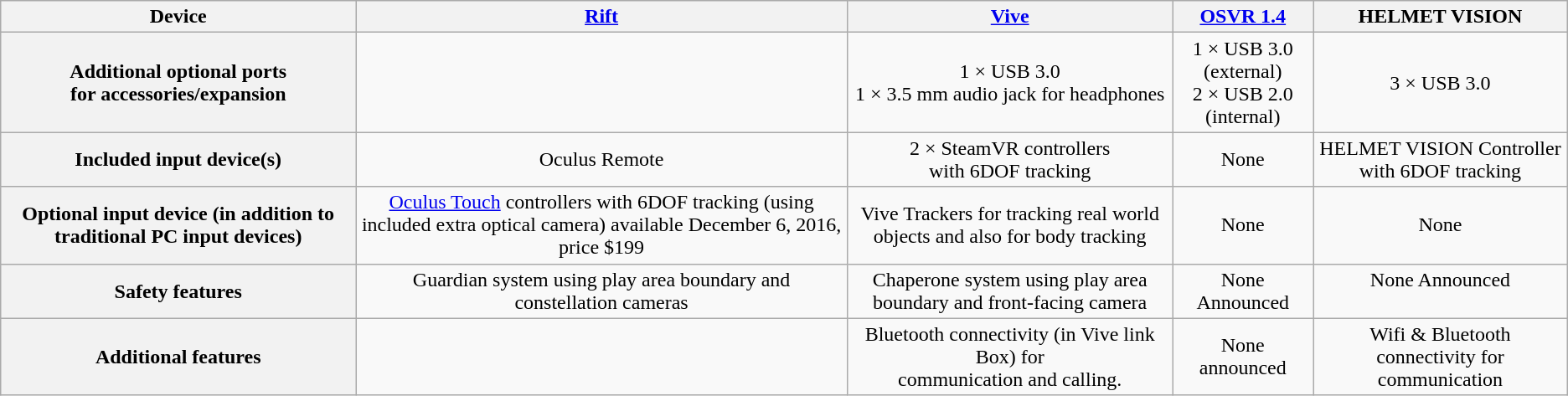<table class="wikitable" style="text-align: center">
<tr>
<th>Device</th>
<th><a href='#'>Rift</a></th>
<th><a href='#'>Vive</a></th>
<th><a href='#'>OSVR 1.4</a></th>
<th>HELMET VISION</th>
</tr>
<tr>
<th>Additional optional ports<br>for accessories/expansion</th>
<td></td>
<td>1 × USB 3.0<br>1 × 3.5 mm audio jack for headphones</td>
<td>1 × USB 3.0 (external)<br>2 × USB 2.0 (internal)</td>
<td>3 × USB 3.0</td>
</tr>
<tr>
<th>Included input device(s)</th>
<td>Oculus Remote</td>
<td>2 × SteamVR controllers<br>with 6DOF tracking</td>
<td>None</td>
<td>HELMET VISION Controller with 6DOF tracking</td>
</tr>
<tr>
<th>Optional input device (in addition to traditional PC input devices)</th>
<td><a href='#'>Oculus Touch</a> controllers with 6DOF tracking (using included extra optical camera) available December 6, 2016, price $199</td>
<td>Vive Trackers for tracking real world objects and also for body tracking</td>
<td>None</td>
<td>None</td>
</tr>
<tr>
<th>Safety features</th>
<td>Guardian system using play area boundary and constellation cameras</td>
<td>Chaperone system using play area boundary and front-facing camera</td>
<td>None Announced</td>
<td>None Announced<br><br></td>
</tr>
<tr>
<th>Additional features</th>
<td></td>
<td>Bluetooth connectivity (in Vive link Box) for<br>communication and calling.</td>
<td>None announced</td>
<td>Wifi & Bluetooth connectivity for<br>communication</td>
</tr>
</table>
